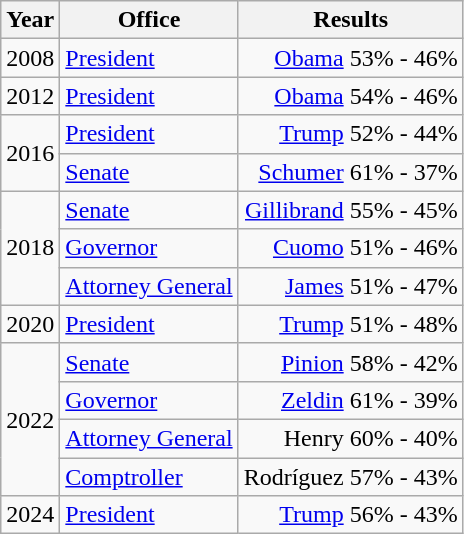<table class=wikitable>
<tr>
<th>Year</th>
<th>Office</th>
<th>Results</th>
</tr>
<tr>
<td>2008</td>
<td><a href='#'>President</a></td>
<td align="right" ><a href='#'>Obama</a> 53% - 46%</td>
</tr>
<tr>
<td>2012</td>
<td><a href='#'>President</a></td>
<td align="right" ><a href='#'>Obama</a> 54% - 46%</td>
</tr>
<tr>
<td rowspan=2>2016</td>
<td><a href='#'>President</a></td>
<td align="right" ><a href='#'>Trump</a> 52% - 44%</td>
</tr>
<tr>
<td><a href='#'>Senate</a></td>
<td align="right" ><a href='#'>Schumer</a> 61% - 37%</td>
</tr>
<tr>
<td rowspan=3>2018</td>
<td><a href='#'>Senate</a></td>
<td align="right" ><a href='#'>Gillibrand</a> 55% - 45%</td>
</tr>
<tr>
<td><a href='#'>Governor</a></td>
<td align="right" ><a href='#'>Cuomo</a> 51% - 46%</td>
</tr>
<tr>
<td><a href='#'>Attorney General</a></td>
<td align="right" ><a href='#'>James</a> 51% - 47%</td>
</tr>
<tr>
<td>2020</td>
<td><a href='#'>President</a></td>
<td align="right" ><a href='#'>Trump</a> 51% - 48%</td>
</tr>
<tr>
<td rowspan=4>2022</td>
<td><a href='#'>Senate</a></td>
<td align="right" ><a href='#'>Pinion</a> 58% - 42%</td>
</tr>
<tr>
<td><a href='#'>Governor</a></td>
<td align="right" ><a href='#'>Zeldin</a> 61% - 39%</td>
</tr>
<tr>
<td><a href='#'>Attorney General</a></td>
<td align="right" >Henry 60% - 40%</td>
</tr>
<tr>
<td><a href='#'>Comptroller</a></td>
<td align="right" >Rodríguez 57% - 43%</td>
</tr>
<tr>
<td>2024</td>
<td><a href='#'>President</a></td>
<td align="right" ><a href='#'>Trump</a> 56% - 43%</td>
</tr>
</table>
